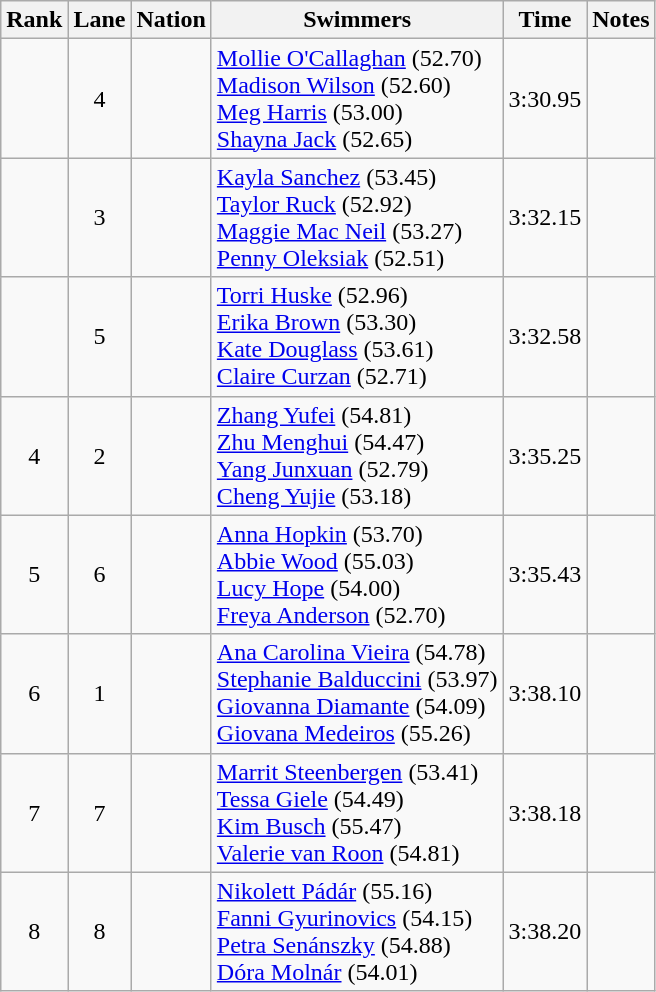<table class="wikitable sortable" style="text-align:center">
<tr>
<th>Rank</th>
<th>Lane</th>
<th>Nation</th>
<th>Swimmers</th>
<th>Time</th>
<th>Notes</th>
</tr>
<tr>
<td></td>
<td>4</td>
<td align=left></td>
<td align=left><a href='#'>Mollie O'Callaghan</a> (52.70)<br><a href='#'>Madison Wilson</a> (52.60)<br><a href='#'>Meg Harris</a> (53.00)<br><a href='#'>Shayna Jack</a> (52.65)</td>
<td>3:30.95</td>
<td></td>
</tr>
<tr>
<td></td>
<td>3</td>
<td align=left></td>
<td align=left><a href='#'>Kayla Sanchez</a> (53.45)<br><a href='#'>Taylor Ruck</a> (52.92)<br><a href='#'>Maggie Mac Neil</a> (53.27)<br><a href='#'>Penny Oleksiak</a> (52.51)</td>
<td>3:32.15</td>
<td></td>
</tr>
<tr>
<td></td>
<td>5</td>
<td align=left></td>
<td align=left><a href='#'>Torri Huske</a> (52.96)<br><a href='#'>Erika Brown</a> (53.30)<br><a href='#'>Kate Douglass</a> (53.61)<br><a href='#'>Claire Curzan</a> (52.71)</td>
<td>3:32.58</td>
<td></td>
</tr>
<tr>
<td>4</td>
<td>2</td>
<td align=left></td>
<td align=left><a href='#'>Zhang Yufei</a> (54.81)<br><a href='#'>Zhu Menghui</a> (54.47)<br><a href='#'>Yang Junxuan</a> (52.79)<br><a href='#'>Cheng Yujie</a> (53.18)</td>
<td>3:35.25</td>
<td></td>
</tr>
<tr>
<td>5</td>
<td>6</td>
<td align=left></td>
<td align=left><a href='#'>Anna Hopkin</a> (53.70)<br><a href='#'>Abbie Wood</a> (55.03)<br><a href='#'>Lucy Hope</a> (54.00)<br><a href='#'>Freya Anderson</a> (52.70)</td>
<td>3:35.43</td>
<td></td>
</tr>
<tr>
<td>6</td>
<td>1</td>
<td align=left></td>
<td align=left><a href='#'>Ana Carolina Vieira</a> (54.78)<br><a href='#'>Stephanie Balduccini</a> (53.97)<br><a href='#'>Giovanna Diamante</a> (54.09)<br><a href='#'>Giovana Medeiros</a> (55.26)</td>
<td>3:38.10</td>
<td></td>
</tr>
<tr>
<td>7</td>
<td>7</td>
<td align=left></td>
<td align=left><a href='#'>Marrit Steenbergen</a> (53.41)<br><a href='#'>Tessa Giele</a> (54.49)<br><a href='#'>Kim Busch</a> (55.47)<br><a href='#'>Valerie van Roon</a> (54.81)</td>
<td>3:38.18</td>
<td></td>
</tr>
<tr>
<td>8</td>
<td>8</td>
<td align=left></td>
<td align=left><a href='#'>Nikolett Pádár</a> (55.16)<br><a href='#'>Fanni Gyurinovics</a> (54.15)<br><a href='#'>Petra Senánszky</a> (54.88)<br><a href='#'>Dóra Molnár</a> (54.01)</td>
<td>3:38.20</td>
<td></td>
</tr>
</table>
